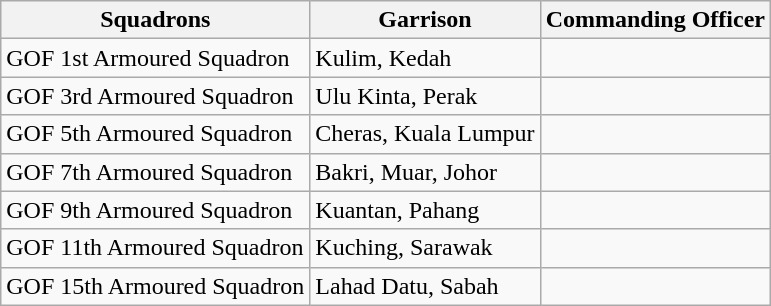<table class="wikitable">
<tr>
<th>Squadrons</th>
<th>Garrison</th>
<th>Commanding Officer</th>
</tr>
<tr>
<td>GOF 1st Armoured Squadron</td>
<td>Kulim, Kedah</td>
<td></td>
</tr>
<tr>
<td>GOF 3rd Armoured Squadron</td>
<td>Ulu Kinta, Perak</td>
<td></td>
</tr>
<tr>
<td>GOF 5th Armoured Squadron</td>
<td>Cheras, Kuala Lumpur</td>
<td></td>
</tr>
<tr>
<td>GOF 7th Armoured Squadron</td>
<td>Bakri, Muar, Johor</td>
<td></td>
</tr>
<tr>
<td>GOF 9th Armoured Squadron</td>
<td>Kuantan, Pahang</td>
<td></td>
</tr>
<tr>
<td>GOF 11th Armoured Squadron</td>
<td>Kuching, Sarawak</td>
<td></td>
</tr>
<tr>
<td>GOF 15th Armoured Squadron</td>
<td>Lahad Datu, Sabah</td>
<td></td>
</tr>
</table>
